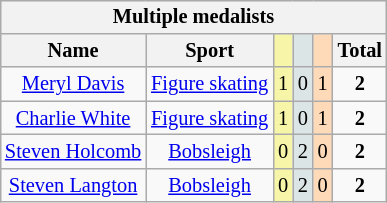<table class=wikitable style="font-size:85%;text-align:center;float:right;clear:right;">
<tr>
<th colspan=6>Multiple medalists</th>
</tr>
<tr>
<th>Name</th>
<th>Sport</th>
<td bgcolor=F7F6A8></td>
<td bgcolor=DCE5E5></td>
<td bgcolor=FFDAB9></td>
<th>Total</th>
</tr>
<tr>
<td><a href='#'>Meryl Davis</a></td>
<td><a href='#'>Figure skating</a></td>
<td bgcolor=F7F6A8>1</td>
<td bgcolor=DCE5E5>0</td>
<td bgcolor=FFDAB9>1</td>
<td><strong>2</strong></td>
</tr>
<tr>
<td><a href='#'>Charlie White</a></td>
<td><a href='#'>Figure skating</a></td>
<td bgcolor=F7F6A8>1</td>
<td bgcolor=DCE5E5>0</td>
<td bgcolor=FFDAB9>1</td>
<td><strong>2</strong></td>
</tr>
<tr>
<td><a href='#'>Steven Holcomb</a></td>
<td><a href='#'>Bobsleigh</a></td>
<td bgcolor=F7F6A8>0</td>
<td bgcolor=DCE5E5>2</td>
<td bgcolor=FFDAB9>0</td>
<td><strong>2</strong></td>
</tr>
<tr>
<td><a href='#'>Steven Langton</a></td>
<td><a href='#'>Bobsleigh</a></td>
<td bgcolor=F7F6A8>0</td>
<td bgcolor=DCE5E5>2</td>
<td bgcolor=FFDAB9>0</td>
<td><strong>2</strong></td>
</tr>
</table>
